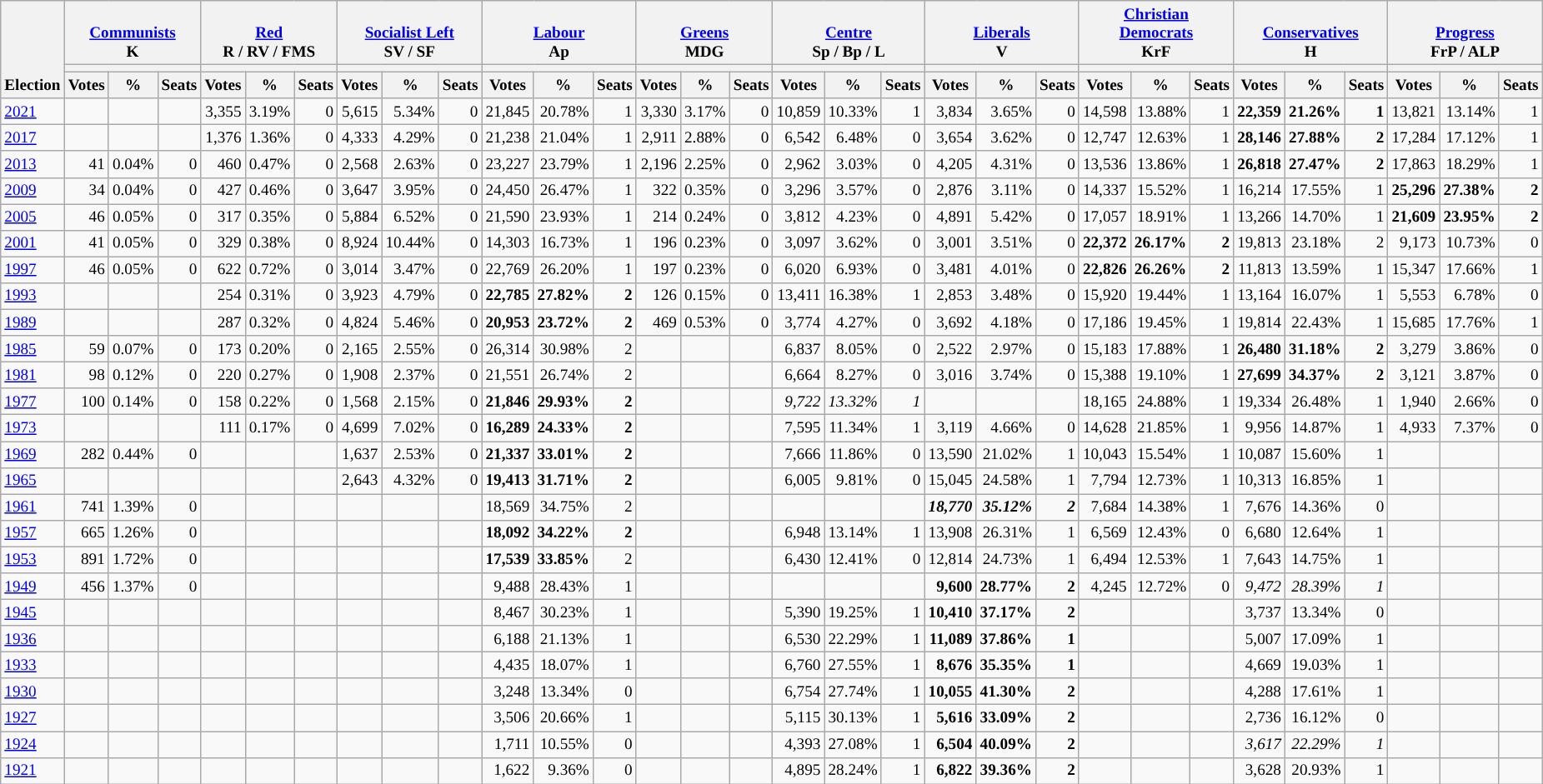<table class="wikitable" border="1" style="font-size:80%; text-align:right;">
<tr>
<th style="text-align:left;" valign=bottom rowspan=3>Election</th>
<th valign=bottom colspan=3><a href='#'>Communists</a><br>K</th>
<th valign=bottom colspan=3><a href='#'>Red</a><br>R / RV / FMS</th>
<th valign=bottom colspan=3><a href='#'>Socialist Left</a><br>SV / SF</th>
<th valign=bottom colspan=3><a href='#'>Labour</a><br>Ap</th>
<th valign=bottom colspan=3><a href='#'>Greens</a><br>MDG</th>
<th valign=bottom colspan=3><a href='#'>Centre</a><br>Sp / Bp / L</th>
<th valign=bottom colspan=3><a href='#'>Liberals</a><br>V</th>
<th valign=bottom colspan=3><a href='#'>Christian<br>Democrats</a><br>KrF</th>
<th valign=bottom colspan=3><a href='#'>Conservatives</a><br>H</th>
<th valign=bottom colspan=3><a href='#'>Progress</a><br>FrP / ALP</th>
</tr>
<tr>
<th colspan=3 style="background:"></th>
<th colspan=3 style="background:"></th>
<th colspan=3 style="background:"></th>
<th colspan=3 style="background:"></th>
<th colspan=3 style="background:"></th>
<th colspan=3 style="background:"></th>
<th colspan=3 style="background:"></th>
<th colspan=3 style="background:"></th>
<th colspan=3 style="background:"></th>
<th colspan=3 style="background:"></th>
</tr>
<tr>
<th>Votes</th>
<th>%</th>
<th>Seats</th>
<th>Votes</th>
<th>%</th>
<th>Seats</th>
<th>Votes</th>
<th>%</th>
<th>Seats</th>
<th>Votes</th>
<th>%</th>
<th>Seats</th>
<th>Votes</th>
<th>%</th>
<th>Seats</th>
<th>Votes</th>
<th>%</th>
<th>Seats</th>
<th>Votes</th>
<th>%</th>
<th>Seats</th>
<th>Votes</th>
<th>%</th>
<th>Seats</th>
<th>Votes</th>
<th>%</th>
<th>Seats</th>
<th>Votes</th>
<th>%</th>
<th>Seats</th>
</tr>
<tr>
<td align=left><a href='#'>2021</a></td>
<td></td>
<td></td>
<td></td>
<td>3,355</td>
<td>3.19%</td>
<td>0</td>
<td>5,615</td>
<td>5.34%</td>
<td>0</td>
<td>21,845</td>
<td>20.78%</td>
<td>1</td>
<td>3,330</td>
<td>3.17%</td>
<td>0</td>
<td>10,859</td>
<td>10.33%</td>
<td>1</td>
<td>3,834</td>
<td>3.65%</td>
<td>0</td>
<td>14,598</td>
<td>13.88%</td>
<td>1</td>
<td><strong>22,359</strong></td>
<td><strong>21.26%</strong></td>
<td><strong>1</strong></td>
<td>13,821</td>
<td>13.14%</td>
<td>1</td>
</tr>
<tr>
<td align=left><a href='#'>2017</a></td>
<td></td>
<td></td>
<td></td>
<td>1,376</td>
<td>1.36%</td>
<td>0</td>
<td>4,333</td>
<td>4.29%</td>
<td>0</td>
<td>21,238</td>
<td>21.04%</td>
<td>1</td>
<td>2,911</td>
<td>2.88%</td>
<td>0</td>
<td>6,542</td>
<td>6.48%</td>
<td>0</td>
<td>3,654</td>
<td>3.62%</td>
<td>0</td>
<td>12,747</td>
<td>12.63%</td>
<td>1</td>
<td><strong>28,146</strong></td>
<td><strong>27.88%</strong></td>
<td><strong>2</strong></td>
<td>17,284</td>
<td>17.12%</td>
<td>1</td>
</tr>
<tr>
<td align=left><a href='#'>2013</a></td>
<td>41</td>
<td>0.04%</td>
<td>0</td>
<td>460</td>
<td>0.47%</td>
<td>0</td>
<td>2,568</td>
<td>2.63%</td>
<td>0</td>
<td>23,227</td>
<td>23.79%</td>
<td>1</td>
<td>2,196</td>
<td>2.25%</td>
<td>0</td>
<td>2,962</td>
<td>3.03%</td>
<td>0</td>
<td>4,205</td>
<td>4.31%</td>
<td>0</td>
<td>13,536</td>
<td>13.86%</td>
<td>1</td>
<td><strong>26,818</strong></td>
<td><strong>27.47%</strong></td>
<td><strong>2</strong></td>
<td>17,863</td>
<td>18.29%</td>
<td>1</td>
</tr>
<tr>
<td align=left><a href='#'>2009</a></td>
<td>34</td>
<td>0.04%</td>
<td>0</td>
<td>427</td>
<td>0.46%</td>
<td>0</td>
<td>3,647</td>
<td>3.95%</td>
<td>0</td>
<td>24,450</td>
<td>26.47%</td>
<td>1</td>
<td>322</td>
<td>0.35%</td>
<td>0</td>
<td>3,296</td>
<td>3.57%</td>
<td>0</td>
<td>2,876</td>
<td>3.11%</td>
<td>0</td>
<td>14,337</td>
<td>15.52%</td>
<td>1</td>
<td>16,214</td>
<td>17.55%</td>
<td>1</td>
<td><strong>25,296</strong></td>
<td><strong>27.38%</strong></td>
<td><strong>2</strong></td>
</tr>
<tr>
<td align=left><a href='#'>2005</a></td>
<td>46</td>
<td>0.05%</td>
<td>0</td>
<td>317</td>
<td>0.35%</td>
<td>0</td>
<td>5,884</td>
<td>6.52%</td>
<td>0</td>
<td>21,590</td>
<td>23.93%</td>
<td>1</td>
<td>214</td>
<td>0.24%</td>
<td>0</td>
<td>3,812</td>
<td>4.23%</td>
<td>0</td>
<td>4,891</td>
<td>5.42%</td>
<td>0</td>
<td>17,057</td>
<td>18.91%</td>
<td>1</td>
<td>13,266</td>
<td>14.70%</td>
<td>1</td>
<td><strong>21,609</strong></td>
<td><strong>23.95%</strong></td>
<td><strong>2</strong></td>
</tr>
<tr>
<td align=left><a href='#'>2001</a></td>
<td>41</td>
<td>0.05%</td>
<td>0</td>
<td>329</td>
<td>0.38%</td>
<td>0</td>
<td>8,924</td>
<td>10.44%</td>
<td>0</td>
<td>14,303</td>
<td>16.73%</td>
<td>1</td>
<td>196</td>
<td>0.23%</td>
<td>0</td>
<td>3,097</td>
<td>3.62%</td>
<td>0</td>
<td>3,001</td>
<td>3.51%</td>
<td>0</td>
<td><strong>22,372</strong></td>
<td><strong>26.17%</strong></td>
<td><strong>2</strong></td>
<td>19,813</td>
<td>23.18%</td>
<td>2</td>
<td>9,173</td>
<td>10.73%</td>
<td>0</td>
</tr>
<tr>
<td align=left><a href='#'>1997</a></td>
<td>46</td>
<td>0.05%</td>
<td>0</td>
<td>622</td>
<td>0.72%</td>
<td>0</td>
<td>3,014</td>
<td>3.47%</td>
<td>0</td>
<td>22,769</td>
<td>26.20%</td>
<td>1</td>
<td>197</td>
<td>0.23%</td>
<td>0</td>
<td>6,020</td>
<td>6.93%</td>
<td>0</td>
<td>3,481</td>
<td>4.01%</td>
<td>0</td>
<td><strong>22,826</strong></td>
<td><strong>26.26%</strong></td>
<td><strong>2</strong></td>
<td>11,813</td>
<td>13.59%</td>
<td>1</td>
<td>15,347</td>
<td>17.66%</td>
<td>1</td>
</tr>
<tr>
<td align=left><a href='#'>1993</a></td>
<td></td>
<td></td>
<td></td>
<td>254</td>
<td>0.31%</td>
<td>0</td>
<td>3,923</td>
<td>4.79%</td>
<td>0</td>
<td><strong>22,785</strong></td>
<td><strong>27.82%</strong></td>
<td><strong>2</strong></td>
<td>126</td>
<td>0.15%</td>
<td>0</td>
<td>13,411</td>
<td>16.38%</td>
<td>1</td>
<td>2,853</td>
<td>3.48%</td>
<td>0</td>
<td>15,920</td>
<td>19.44%</td>
<td>1</td>
<td>13,164</td>
<td>16.07%</td>
<td>1</td>
<td>5,553</td>
<td>6.78%</td>
<td>0</td>
</tr>
<tr>
<td align=left><a href='#'>1989</a></td>
<td></td>
<td></td>
<td></td>
<td>287</td>
<td>0.32%</td>
<td>0</td>
<td>4,824</td>
<td>5.46%</td>
<td>0</td>
<td><strong>20,953</strong></td>
<td><strong>23.72%</strong></td>
<td><strong>2</strong></td>
<td>469</td>
<td>0.53%</td>
<td>0</td>
<td>3,774</td>
<td>4.27%</td>
<td>0</td>
<td>3,692</td>
<td>4.18%</td>
<td>0</td>
<td>17,186</td>
<td>19.45%</td>
<td>1</td>
<td>19,814</td>
<td>22.43%</td>
<td>1</td>
<td>15,685</td>
<td>17.76%</td>
<td>1</td>
</tr>
<tr>
<td align=left><a href='#'>1985</a></td>
<td>59</td>
<td>0.07%</td>
<td>0</td>
<td>173</td>
<td>0.20%</td>
<td>0</td>
<td>2,165</td>
<td>2.55%</td>
<td>0</td>
<td>26,314</td>
<td>30.98%</td>
<td>2</td>
<td></td>
<td></td>
<td></td>
<td>6,837</td>
<td>8.05%</td>
<td>0</td>
<td>2,522</td>
<td>2.97%</td>
<td>0</td>
<td>15,183</td>
<td>17.88%</td>
<td>1</td>
<td><strong>26,480</strong></td>
<td><strong>31.18%</strong></td>
<td><strong>2</strong></td>
<td>3,279</td>
<td>3.86%</td>
<td>0</td>
</tr>
<tr>
<td align=left><a href='#'>1981</a></td>
<td>98</td>
<td>0.12%</td>
<td>0</td>
<td>220</td>
<td>0.27%</td>
<td>0</td>
<td>1,908</td>
<td>2.37%</td>
<td>0</td>
<td>21,551</td>
<td>26.74%</td>
<td>2</td>
<td></td>
<td></td>
<td></td>
<td>6,664</td>
<td>8.27%</td>
<td>0</td>
<td>3,016</td>
<td>3.74%</td>
<td>0</td>
<td>15,388</td>
<td>19.10%</td>
<td>1</td>
<td><strong>27,699</strong></td>
<td><strong>34.37%</strong></td>
<td><strong>2</strong></td>
<td>3,121</td>
<td>3.87%</td>
<td>0</td>
</tr>
<tr>
<td align=left><a href='#'>1977</a></td>
<td>100</td>
<td>0.14%</td>
<td>0</td>
<td>158</td>
<td>0.22%</td>
<td>0</td>
<td>1,568</td>
<td>2.15%</td>
<td>0</td>
<td><strong>21,846</strong></td>
<td><strong>29.93%</strong></td>
<td><strong>2</strong></td>
<td></td>
<td></td>
<td></td>
<td><em>9,722</em></td>
<td><em>13.32%</em></td>
<td><em>1</em></td>
<td></td>
<td></td>
<td></td>
<td>18,165</td>
<td>24.88%</td>
<td>1</td>
<td>19,334</td>
<td>26.48%</td>
<td>1</td>
<td>1,940</td>
<td>2.66%</td>
<td>0</td>
</tr>
<tr>
<td align=left><a href='#'>1973</a></td>
<td></td>
<td></td>
<td></td>
<td>111</td>
<td>0.17%</td>
<td>0</td>
<td>4,699</td>
<td>7.02%</td>
<td>0</td>
<td><strong>16,289</strong></td>
<td><strong>24.33%</strong></td>
<td><strong>2</strong></td>
<td></td>
<td></td>
<td></td>
<td>7,595</td>
<td>11.34%</td>
<td>1</td>
<td>3,119</td>
<td>4.66%</td>
<td>0</td>
<td>14,628</td>
<td>21.85%</td>
<td>1</td>
<td>9,956</td>
<td>14.87%</td>
<td>1</td>
<td>4,933</td>
<td>7.37%</td>
<td>0</td>
</tr>
<tr>
<td align=left><a href='#'>1969</a></td>
<td>282</td>
<td>0.44%</td>
<td>0</td>
<td></td>
<td></td>
<td></td>
<td>1,637</td>
<td>2.53%</td>
<td>0</td>
<td><strong>21,337</strong></td>
<td><strong>33.01%</strong></td>
<td><strong>2</strong></td>
<td></td>
<td></td>
<td></td>
<td>7,666</td>
<td>11.86%</td>
<td>0</td>
<td>13,590</td>
<td>21.02%</td>
<td>1</td>
<td>10,043</td>
<td>15.54%</td>
<td>1</td>
<td>10,087</td>
<td>15.60%</td>
<td>1</td>
<td></td>
<td></td>
<td></td>
</tr>
<tr>
<td align=left><a href='#'>1965</a></td>
<td></td>
<td></td>
<td></td>
<td></td>
<td></td>
<td></td>
<td>2,643</td>
<td>4.32%</td>
<td>0</td>
<td><strong>19,413</strong></td>
<td><strong>31.71%</strong></td>
<td><strong>2</strong></td>
<td></td>
<td></td>
<td></td>
<td>6,005</td>
<td>9.81%</td>
<td>0</td>
<td>15,045</td>
<td>24.58%</td>
<td>1</td>
<td>7,794</td>
<td>12.73%</td>
<td>1</td>
<td>10,313</td>
<td>16.85%</td>
<td>1</td>
<td></td>
<td></td>
<td></td>
</tr>
<tr>
<td align=left><a href='#'>1961</a></td>
<td>741</td>
<td>1.39%</td>
<td>0</td>
<td></td>
<td></td>
<td></td>
<td></td>
<td></td>
<td></td>
<td>18,569</td>
<td>34.75%</td>
<td>2</td>
<td></td>
<td></td>
<td></td>
<td></td>
<td></td>
<td></td>
<td><strong><em>18,770</em></strong></td>
<td><strong><em>35.12%</em></strong></td>
<td><strong><em>2</em></strong></td>
<td>7,684</td>
<td>14.38%</td>
<td>1</td>
<td>7,676</td>
<td>14.36%</td>
<td>0</td>
<td></td>
<td></td>
<td></td>
</tr>
<tr>
<td align=left><a href='#'>1957</a></td>
<td>665</td>
<td>1.26%</td>
<td>0</td>
<td></td>
<td></td>
<td></td>
<td></td>
<td></td>
<td></td>
<td><strong>18,092</strong></td>
<td><strong>34.22%</strong></td>
<td><strong>2</strong></td>
<td></td>
<td></td>
<td></td>
<td>6,948</td>
<td>13.14%</td>
<td>1</td>
<td>13,908</td>
<td>26.31%</td>
<td>1</td>
<td>6,569</td>
<td>12.43%</td>
<td>0</td>
<td>6,680</td>
<td>12.64%</td>
<td>1</td>
<td></td>
<td></td>
<td></td>
</tr>
<tr>
<td align=left><a href='#'>1953</a></td>
<td>891</td>
<td>1.72%</td>
<td>0</td>
<td></td>
<td></td>
<td></td>
<td></td>
<td></td>
<td></td>
<td><strong>17,539</strong></td>
<td><strong>33.85%</strong></td>
<td>2</td>
<td></td>
<td></td>
<td></td>
<td>6,430</td>
<td>12.41%</td>
<td>0</td>
<td>12,814</td>
<td>24.73%</td>
<td>1</td>
<td>6,494</td>
<td>12.53%</td>
<td>1</td>
<td>7,643</td>
<td>14.75%</td>
<td>1</td>
<td></td>
<td></td>
<td></td>
</tr>
<tr>
<td align=left><a href='#'>1949</a></td>
<td>456</td>
<td>1.37%</td>
<td>0</td>
<td></td>
<td></td>
<td></td>
<td></td>
<td></td>
<td></td>
<td>9,488</td>
<td>28.43%</td>
<td>1</td>
<td></td>
<td></td>
<td></td>
<td></td>
<td></td>
<td></td>
<td><strong>9,600</strong></td>
<td><strong>28.77%</strong></td>
<td><strong>2</strong></td>
<td>4,245</td>
<td>12.72%</td>
<td>0</td>
<td><em>9,472</em></td>
<td><em>28.39%</em></td>
<td><em>1</em></td>
<td></td>
<td></td>
<td></td>
</tr>
<tr>
<td align=left><a href='#'>1945</a></td>
<td></td>
<td></td>
<td></td>
<td></td>
<td></td>
<td></td>
<td></td>
<td></td>
<td></td>
<td>8,467</td>
<td>30.23%</td>
<td>1</td>
<td></td>
<td></td>
<td></td>
<td>5,390</td>
<td>19.25%</td>
<td>1</td>
<td><strong>10,410</strong></td>
<td><strong>37.17%</strong></td>
<td><strong>2</strong></td>
<td></td>
<td></td>
<td></td>
<td>3,737</td>
<td>13.34%</td>
<td>0</td>
<td></td>
<td></td>
<td></td>
</tr>
<tr>
<td align=left><a href='#'>1936</a></td>
<td></td>
<td></td>
<td></td>
<td></td>
<td></td>
<td></td>
<td></td>
<td></td>
<td></td>
<td>6,188</td>
<td>21.13%</td>
<td>1</td>
<td></td>
<td></td>
<td></td>
<td>6,530</td>
<td>22.29%</td>
<td>1</td>
<td><strong>11,089</strong></td>
<td><strong>37.86%</strong></td>
<td><strong>1</strong></td>
<td></td>
<td></td>
<td></td>
<td>5,007</td>
<td>17.09%</td>
<td>1</td>
<td></td>
<td></td>
<td></td>
</tr>
<tr>
<td align=left><a href='#'>1933</a></td>
<td></td>
<td></td>
<td></td>
<td></td>
<td></td>
<td></td>
<td></td>
<td></td>
<td></td>
<td>4,435</td>
<td>18.07%</td>
<td>1</td>
<td></td>
<td></td>
<td></td>
<td>6,760</td>
<td>27.55%</td>
<td>1</td>
<td><strong>8,676</strong></td>
<td><strong>35.35%</strong></td>
<td><strong>1</strong></td>
<td></td>
<td></td>
<td></td>
<td>4,669</td>
<td>19.03%</td>
<td>1</td>
<td></td>
<td></td>
<td></td>
</tr>
<tr>
<td align=left><a href='#'>1930</a></td>
<td></td>
<td></td>
<td></td>
<td></td>
<td></td>
<td></td>
<td></td>
<td></td>
<td></td>
<td>3,248</td>
<td>13.34%</td>
<td>0</td>
<td></td>
<td></td>
<td></td>
<td>6,754</td>
<td>27.74%</td>
<td>1</td>
<td><strong>10,055</strong></td>
<td><strong>41.30%</strong></td>
<td><strong>2</strong></td>
<td></td>
<td></td>
<td></td>
<td>4,288</td>
<td>17.61%</td>
<td>1</td>
<td></td>
<td></td>
<td></td>
</tr>
<tr>
<td align=left><a href='#'>1927</a></td>
<td></td>
<td></td>
<td></td>
<td></td>
<td></td>
<td></td>
<td></td>
<td></td>
<td></td>
<td>3,506</td>
<td>20.66%</td>
<td>1</td>
<td></td>
<td></td>
<td></td>
<td>5,115</td>
<td>30.13%</td>
<td>1</td>
<td><strong>5,616</strong></td>
<td><strong>33.09%</strong></td>
<td><strong>2</strong></td>
<td></td>
<td></td>
<td></td>
<td>2,736</td>
<td>16.12%</td>
<td>0</td>
<td></td>
<td></td>
<td></td>
</tr>
<tr>
<td align=left><a href='#'>1924</a></td>
<td></td>
<td></td>
<td></td>
<td></td>
<td></td>
<td></td>
<td></td>
<td></td>
<td></td>
<td>1,711</td>
<td>10.55%</td>
<td>0</td>
<td></td>
<td></td>
<td></td>
<td>4,393</td>
<td>27.08%</td>
<td>1</td>
<td><strong>6,504</strong></td>
<td><strong>40.09%</strong></td>
<td><strong>2</strong></td>
<td></td>
<td></td>
<td></td>
<td><em>3,617</em></td>
<td><em>22.29%</em></td>
<td><em>1</em></td>
<td></td>
<td></td>
<td></td>
</tr>
<tr>
<td align=left><a href='#'>1921</a></td>
<td></td>
<td></td>
<td></td>
<td></td>
<td></td>
<td></td>
<td></td>
<td></td>
<td></td>
<td>1,622</td>
<td>9.36%</td>
<td>0</td>
<td></td>
<td></td>
<td></td>
<td>4,895</td>
<td>28.24%</td>
<td>1</td>
<td><strong>6,822</strong></td>
<td><strong>39.36%</strong></td>
<td><strong>2</strong></td>
<td></td>
<td></td>
<td></td>
<td>3,628</td>
<td>20.93%</td>
<td>1</td>
<td></td>
<td></td>
<td></td>
</tr>
</table>
